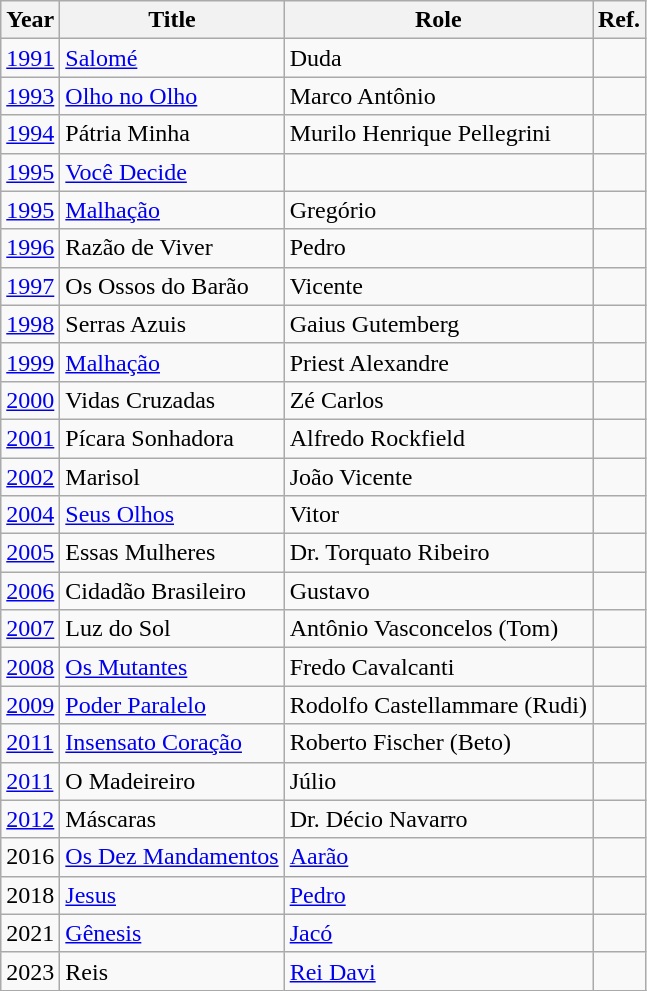<table class="wikitable">
<tr>
<th>Year</th>
<th>Title</th>
<th>Role</th>
<th>Ref.</th>
</tr>
<tr>
<td><a href='#'>1991</a></td>
<td><a href='#'>Salomé</a></td>
<td>Duda</td>
<td></td>
</tr>
<tr>
<td><a href='#'>1993</a></td>
<td><a href='#'>Olho no Olho</a></td>
<td>Marco Antônio</td>
<td></td>
</tr>
<tr>
<td><a href='#'>1994</a></td>
<td>Pátria Minha</td>
<td>Murilo Henrique Pellegrini</td>
<td></td>
</tr>
<tr>
<td><a href='#'>1995</a></td>
<td><a href='#'>Você Decide</a></td>
<td></td>
<td></td>
</tr>
<tr>
<td><a href='#'>1995</a></td>
<td><a href='#'>Malhação</a></td>
<td>Gregório</td>
<td></td>
</tr>
<tr>
<td><a href='#'>1996</a></td>
<td>Razão de Viver</td>
<td>Pedro</td>
<td></td>
</tr>
<tr>
<td><a href='#'>1997</a></td>
<td>Os Ossos do Barão</td>
<td>Vicente</td>
<td></td>
</tr>
<tr>
<td><a href='#'>1998</a></td>
<td>Serras Azuis</td>
<td>Gaius Gutemberg</td>
<td></td>
</tr>
<tr>
<td><a href='#'>1999</a></td>
<td><a href='#'>Malhação</a></td>
<td>Priest Alexandre</td>
<td></td>
</tr>
<tr>
<td><a href='#'>2000</a></td>
<td>Vidas Cruzadas</td>
<td>Zé Carlos</td>
<td></td>
</tr>
<tr>
<td><a href='#'>2001</a></td>
<td>Pícara Sonhadora</td>
<td>Alfredo Rockfield</td>
<td></td>
</tr>
<tr>
<td><a href='#'>2002</a></td>
<td>Marisol</td>
<td>João Vicente</td>
<td></td>
</tr>
<tr>
<td><a href='#'>2004</a></td>
<td><a href='#'>Seus Olhos</a></td>
<td>Vitor</td>
<td></td>
</tr>
<tr>
<td><a href='#'>2005</a></td>
<td>Essas Mulheres</td>
<td>Dr. Torquato Ribeiro</td>
<td></td>
</tr>
<tr>
<td><a href='#'>2006</a></td>
<td>Cidadão Brasileiro</td>
<td>Gustavo</td>
<td></td>
</tr>
<tr>
<td><a href='#'>2007</a></td>
<td>Luz do Sol</td>
<td>Antônio Vasconcelos (Tom)</td>
<td></td>
</tr>
<tr>
<td><a href='#'>2008</a></td>
<td><a href='#'>Os Mutantes</a></td>
<td>Fredo Cavalcanti</td>
<td></td>
</tr>
<tr>
<td><a href='#'>2009</a></td>
<td><a href='#'>Poder Paralelo</a></td>
<td>Rodolfo Castellammare (Rudi)</td>
<td></td>
</tr>
<tr>
<td><a href='#'>2011</a></td>
<td><a href='#'>Insensato Coração</a></td>
<td>Roberto Fischer (Beto)</td>
<td></td>
</tr>
<tr>
<td><a href='#'>2011</a></td>
<td>O Madeireiro</td>
<td>Júlio</td>
<td></td>
</tr>
<tr>
<td><a href='#'>2012</a></td>
<td>Máscaras</td>
<td>Dr. Décio Navarro</td>
<td></td>
</tr>
<tr>
<td>2016</td>
<td><a href='#'>Os Dez Mandamentos</a></td>
<td><a href='#'>Aarão</a></td>
<td></td>
</tr>
<tr>
<td>2018</td>
<td><a href='#'>Jesus</a></td>
<td><a href='#'>Pedro</a></td>
<td></td>
</tr>
<tr>
<td>2021</td>
<td><a href='#'>Gênesis</a></td>
<td><a href='#'>Jacó</a></td>
<td></td>
</tr>
<tr>
<td>2023</td>
<td>Reis</td>
<td><a href='#'>Rei Davi</a></td>
<td></td>
</tr>
<tr>
</tr>
</table>
